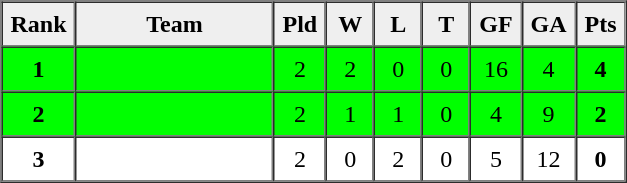<table border=1 cellpadding=5 cellspacing=0>
<tr>
<th bgcolor="#efefef" width="20">Rank</th>
<th bgcolor="#efefef" width="120">Team</th>
<th bgcolor="#efefef" width="20">Pld</th>
<th bgcolor="#efefef" width="20">W</th>
<th bgcolor="#efefef" width="20">L</th>
<th bgcolor="#efefef" width="20">T</th>
<th bgcolor="#efefef" width="20">GF</th>
<th bgcolor="#efefef" width="20">GA</th>
<th bgcolor="#efefef" width="20">Pts</th>
</tr>
<tr align=center bgcolor="lime">
<td><strong>1</strong></td>
<td align=left></td>
<td>2</td>
<td>2</td>
<td>0</td>
<td>0</td>
<td>16</td>
<td>4</td>
<td><strong>4</strong></td>
</tr>
<tr align=center bgcolor="lime">
<td><strong>2</strong></td>
<td align=left></td>
<td>2</td>
<td>1</td>
<td>1</td>
<td>0</td>
<td>4</td>
<td>9</td>
<td><strong>2</strong></td>
</tr>
<tr align=center>
<td><strong>3</strong></td>
<td align=left></td>
<td>2</td>
<td>0</td>
<td>2</td>
<td>0</td>
<td>5</td>
<td>12</td>
<td><strong>0</strong></td>
</tr>
</table>
